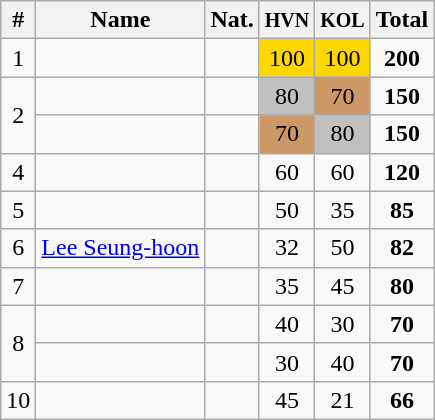<table class="wikitable sortable" style="text-align:center;">
<tr>
<th>#</th>
<th>Name</th>
<th>Nat.</th>
<th><small>HVN</small></th>
<th><small>KOL</small></th>
<th>Total</th>
</tr>
<tr>
<td>1</td>
<td align=left></td>
<td></td>
<td bgcolor="gold">100</td>
<td bgcolor="gold">100</td>
<td><strong>200</strong></td>
</tr>
<tr>
<td rowspan=2>2</td>
<td align=left></td>
<td></td>
<td bgcolor="silver">80</td>
<td bgcolor=CC9966>70</td>
<td><strong>150</strong></td>
</tr>
<tr>
<td align=left></td>
<td></td>
<td bgcolor=CC9966>70</td>
<td bgcolor="silver">80</td>
<td><strong>150</strong></td>
</tr>
<tr>
<td>4</td>
<td align=left></td>
<td></td>
<td>60</td>
<td>60</td>
<td><strong>120</strong></td>
</tr>
<tr>
<td>5</td>
<td align=left></td>
<td></td>
<td>50</td>
<td>35</td>
<td><strong>85</strong></td>
</tr>
<tr>
<td>6</td>
<td align=left><a href='#'>Lee Seung-hoon</a></td>
<td></td>
<td>32</td>
<td>50</td>
<td><strong>82</strong></td>
</tr>
<tr>
<td>7</td>
<td align=left></td>
<td></td>
<td>35</td>
<td>45</td>
<td><strong>80</strong></td>
</tr>
<tr>
<td rowspan=2>8</td>
<td align=left></td>
<td></td>
<td>40</td>
<td>30</td>
<td><strong>70</strong></td>
</tr>
<tr>
<td align=left></td>
<td></td>
<td>30</td>
<td>40</td>
<td><strong>70</strong></td>
</tr>
<tr>
<td>10</td>
<td align=left></td>
<td></td>
<td>45</td>
<td>21</td>
<td><strong>66</strong></td>
</tr>
</table>
